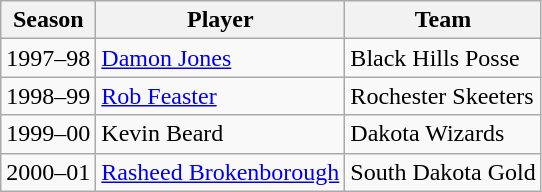<table class="wikitable">
<tr>
<th>Season</th>
<th>Player</th>
<th>Team</th>
</tr>
<tr>
<td>1997–98</td>
<td><a href='#'>Damon Jones</a></td>
<td>Black Hills Posse</td>
</tr>
<tr>
<td>1998–99</td>
<td><a href='#'>Rob Feaster</a></td>
<td>Rochester Skeeters</td>
</tr>
<tr>
<td>1999–00</td>
<td>Kevin Beard</td>
<td>Dakota Wizards</td>
</tr>
<tr>
<td>2000–01</td>
<td><a href='#'>Rasheed Brokenborough</a></td>
<td>South Dakota Gold</td>
</tr>
</table>
